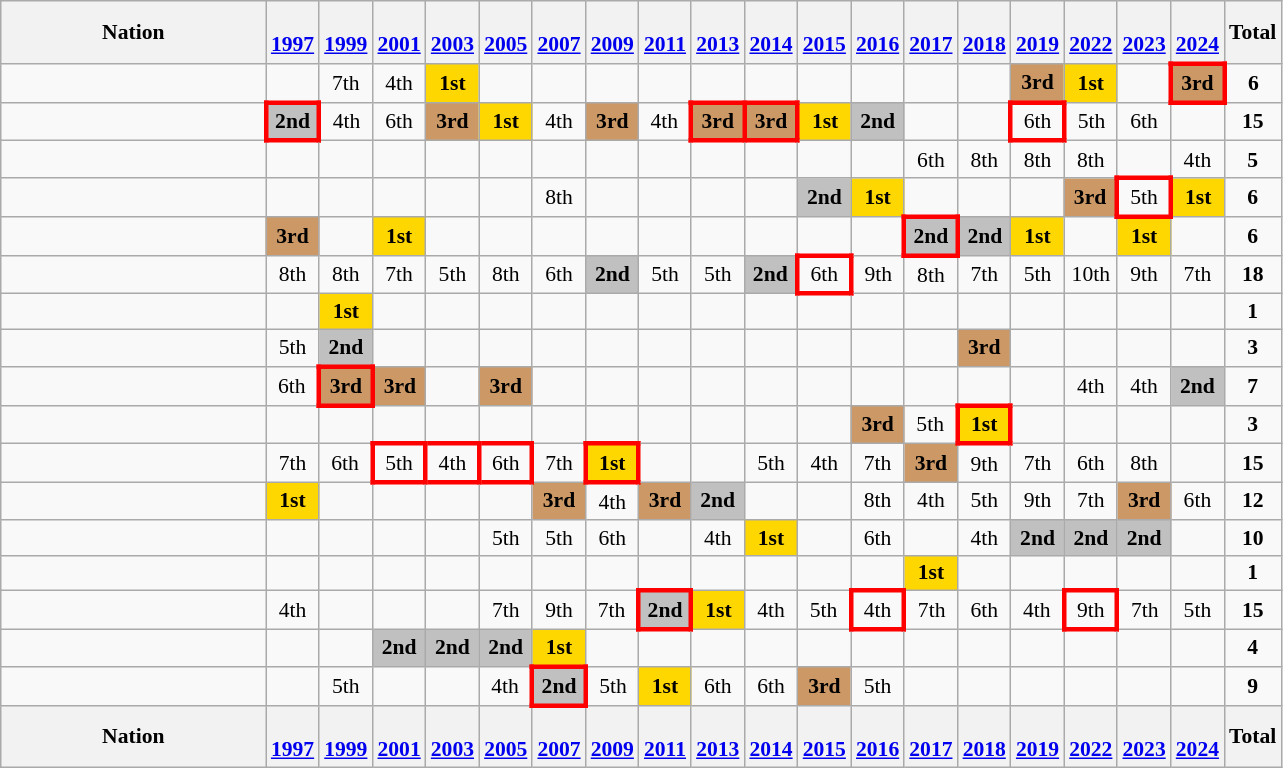<table class="wikitable" style="text-align:center; font-size:90%">
<tr>
<th width=170>Nation</th>
<th><br><a href='#'>1997</a></th>
<th><br><a href='#'>1999</a></th>
<th><br><a href='#'>2001</a></th>
<th><br><a href='#'>2003</a></th>
<th><br><a href='#'>2005</a></th>
<th><br><a href='#'>2007</a></th>
<th><br><a href='#'>2009</a></th>
<th><br><a href='#'>2011</a></th>
<th><br><a href='#'>2013</a></th>
<th><br><a href='#'>2014</a></th>
<th><br><a href='#'>2015</a></th>
<th><br><a href='#'>2016</a></th>
<th><br><a href='#'>2017</a></th>
<th><br><a href='#'>2018</a></th>
<th><br><a href='#'>2019</a></th>
<th><br><a href='#'>2022</a></th>
<th><br><a href='#'>2023</a></th>
<th><br><a href='#'>2024</a></th>
<th>Total</th>
</tr>
<tr>
<td align=left></td>
<td></td>
<td>7th</td>
<td>4th</td>
<td bgcolor=gold><strong>1st</strong></td>
<td></td>
<td></td>
<td></td>
<td></td>
<td></td>
<td></td>
<td></td>
<td></td>
<td></td>
<td></td>
<td bgcolor="#cc9966"><strong>3rd</strong></td>
<td bgcolor=gold><strong>1st</strong></td>
<td></td>
<td style="border: 3px solid red" bgcolor="#cc9966"><strong>3rd</strong></td>
<td><strong>6</strong></td>
</tr>
<tr>
<td align=left></td>
<td style="border: 3px solid red" bgcolor=silver><strong>2nd</strong></td>
<td>4th</td>
<td>6th</td>
<td bgcolor="#cc9966"><strong>3rd</strong></td>
<td bgcolor=gold><strong>1st</strong></td>
<td>4th</td>
<td bgcolor="#cc9966"><strong>3rd</strong></td>
<td>4th</td>
<td style="border: 3px solid red" bgcolor="#cc9966"><strong>3rd</strong></td>
<td style="border: 3px solid red" bgcolor="#cc9966"><strong>3rd</strong></td>
<td bgcolor=gold><strong>1st</strong></td>
<td bgcolor=silver><strong>2nd</strong></td>
<td></td>
<td></td>
<td style="border: 3px solid red">6th</td>
<td>5th</td>
<td>6th</td>
<td></td>
<td><strong>15</strong></td>
</tr>
<tr>
<td align=left></td>
<td></td>
<td></td>
<td></td>
<td></td>
<td></td>
<td></td>
<td></td>
<td></td>
<td></td>
<td></td>
<td></td>
<td></td>
<td>6th</td>
<td>8th</td>
<td>8th</td>
<td>8th</td>
<td></td>
<td>4th</td>
<td><strong>5</strong></td>
</tr>
<tr>
<td align=left></td>
<td></td>
<td></td>
<td></td>
<td></td>
<td></td>
<td>8th</td>
<td></td>
<td></td>
<td></td>
<td></td>
<td bgcolor=silver><strong>2nd</strong></td>
<td bgcolor=gold><strong>1st</strong></td>
<td></td>
<td></td>
<td></td>
<td bgcolor="#cc9966"><strong>3rd</strong></td>
<td style="border: 3px solid red">5th</td>
<td bgcolor=gold><strong>1st</strong></td>
<td><strong>6</strong></td>
</tr>
<tr>
<td align=left></td>
<td bgcolor="#cc9966"><strong>3rd</strong></td>
<td></td>
<td bgcolor=gold><strong>1st</strong></td>
<td></td>
<td></td>
<td></td>
<td></td>
<td></td>
<td></td>
<td></td>
<td></td>
<td></td>
<td style="border: 3px solid red" bgcolor=silver><strong>2nd</strong></td>
<td bgcolor=silver><strong>2nd</strong></td>
<td bgcolor=gold><strong>1st</strong></td>
<td></td>
<td bgcolor=gold><strong>1st</strong></td>
<td></td>
<td><strong>6</strong></td>
</tr>
<tr>
<td align=left></td>
<td>8th</td>
<td>8th</td>
<td>7th</td>
<td>5th</td>
<td>8th</td>
<td>6th</td>
<td bgcolor=silver><strong>2nd</strong></td>
<td>5th</td>
<td>5th</td>
<td bgcolor=silver><strong>2nd</strong></td>
<td style="border: 3px solid red">6th</td>
<td>9th</td>
<td>8th</td>
<td>7th</td>
<td>5th</td>
<td>10th</td>
<td>9th</td>
<td>7th</td>
<td><strong>18</strong></td>
</tr>
<tr>
<td align=left></td>
<td></td>
<td bgcolor=gold><strong>1st</strong></td>
<td></td>
<td></td>
<td></td>
<td></td>
<td></td>
<td></td>
<td></td>
<td></td>
<td></td>
<td></td>
<td></td>
<td></td>
<td></td>
<td></td>
<td></td>
<td></td>
<td><strong>1</strong></td>
</tr>
<tr>
<td align=left></td>
<td>5th</td>
<td bgcolor=silver><strong>2nd</strong></td>
<td></td>
<td></td>
<td></td>
<td></td>
<td></td>
<td></td>
<td></td>
<td></td>
<td></td>
<td></td>
<td></td>
<td bgcolor="#cc9966"><strong>3rd</strong></td>
<td></td>
<td></td>
<td></td>
<td></td>
<td><strong>3</strong></td>
</tr>
<tr>
<td align=left></td>
<td>6th</td>
<td style="border: 3px solid red" bgcolor="#cc9966"><strong>3rd</strong></td>
<td bgcolor="#cc9966"><strong>3rd</strong></td>
<td></td>
<td bgcolor="#cc9966"><strong>3rd</strong></td>
<td></td>
<td></td>
<td></td>
<td></td>
<td></td>
<td></td>
<td></td>
<td></td>
<td></td>
<td></td>
<td>4th</td>
<td>4th</td>
<td bgcolor=silver><strong>2nd</strong></td>
<td><strong>7</strong></td>
</tr>
<tr>
<td align=left></td>
<td></td>
<td></td>
<td></td>
<td></td>
<td></td>
<td></td>
<td></td>
<td></td>
<td></td>
<td></td>
<td></td>
<td bgcolor="#cc9966"><strong>3rd</strong></td>
<td>5th</td>
<td style="border: 3px solid red" bgcolor=gold><strong>1st</strong></td>
<td></td>
<td></td>
<td></td>
<td></td>
<td><strong>3</strong></td>
</tr>
<tr>
<td align=left></td>
<td>7th</td>
<td>6th</td>
<td style="border: 3px solid red">5th</td>
<td style="border: 3px solid red">4th</td>
<td style="border: 3px solid red">6th</td>
<td>7th</td>
<td style="border: 3px solid red" bgcolor=gold><strong>1st</strong></td>
<td></td>
<td></td>
<td>5th</td>
<td>4th</td>
<td>7th</td>
<td bgcolor="#cc9966"><strong>3rd</strong></td>
<td>9th</td>
<td>7th</td>
<td>6th</td>
<td>8th</td>
<td></td>
<td><strong>15</strong></td>
</tr>
<tr>
<td align=left></td>
<td bgcolor=gold><strong>1st</strong></td>
<td></td>
<td></td>
<td></td>
<td></td>
<td bgcolor="#cc9966"><strong>3rd</strong></td>
<td>4th</td>
<td bgcolor="#cc9966"><strong>3rd</strong></td>
<td bgcolor=silver><strong>2nd</strong></td>
<td></td>
<td></td>
<td>8th</td>
<td>4th</td>
<td>5th</td>
<td>9th</td>
<td>7th</td>
<td bgcolor="#cc9966"><strong>3rd</strong></td>
<td>6th</td>
<td><strong>12</strong></td>
</tr>
<tr>
<td align=left></td>
<td></td>
<td></td>
<td></td>
<td></td>
<td>5th</td>
<td>5th</td>
<td>6th</td>
<td></td>
<td>4th</td>
<td bgcolor=gold><strong>1st</strong></td>
<td></td>
<td>6th</td>
<td></td>
<td>4th</td>
<td bgcolor=silver><strong>2nd</strong></td>
<td bgcolor=silver><strong>2nd</strong></td>
<td bgcolor=silver><strong>2nd</strong></td>
<td></td>
<td><strong>10</strong></td>
</tr>
<tr>
<td align=left></td>
<td></td>
<td></td>
<td></td>
<td></td>
<td></td>
<td></td>
<td></td>
<td></td>
<td></td>
<td></td>
<td></td>
<td></td>
<td bgcolor=gold><strong>1st</strong></td>
<td></td>
<td></td>
<td></td>
<td></td>
<td></td>
<td><strong>1</strong></td>
</tr>
<tr>
<td align=left></td>
<td>4th</td>
<td></td>
<td></td>
<td></td>
<td>7th</td>
<td>9th</td>
<td>7th</td>
<td style="border: 3px solid red" bgcolor=silver><strong>2nd</strong></td>
<td bgcolor=gold><strong>1st</strong></td>
<td>4th</td>
<td>5th</td>
<td style="border: 3px solid red">4th</td>
<td>7th</td>
<td>6th</td>
<td>4th</td>
<td style="border: 3px solid red">9th</td>
<td>7th</td>
<td>5th</td>
<td><strong>15</strong></td>
</tr>
<tr>
<td align=left></td>
<td></td>
<td></td>
<td bgcolor=silver><strong>2nd</strong></td>
<td bgcolor=silver><strong>2nd</strong></td>
<td bgcolor=silver><strong>2nd</strong></td>
<td bgcolor=gold><strong>1st</strong></td>
<td></td>
<td></td>
<td></td>
<td></td>
<td></td>
<td></td>
<td></td>
<td></td>
<td></td>
<td></td>
<td></td>
<td></td>
<td><strong>4</strong></td>
</tr>
<tr>
<td align=left></td>
<td></td>
<td>5th</td>
<td></td>
<td></td>
<td>4th</td>
<td style="border: 3px solid red" bgcolor=silver><strong>2nd</strong></td>
<td>5th</td>
<td bgcolor=gold><strong>1st</strong></td>
<td>6th</td>
<td>6th</td>
<td bgcolor="#cc9966"><strong>3rd</strong></td>
<td>5th</td>
<td></td>
<td></td>
<td></td>
<td></td>
<td></td>
<td></td>
<td><strong>9</strong></td>
</tr>
<tr>
<th width=170>Nation</th>
<th><br><a href='#'>1997</a></th>
<th><br><a href='#'>1999</a></th>
<th><br><a href='#'>2001</a></th>
<th><br><a href='#'>2003</a></th>
<th><br><a href='#'>2005</a></th>
<th><br><a href='#'>2007</a></th>
<th><br><a href='#'>2009</a></th>
<th><br><a href='#'>2011</a></th>
<th><br><a href='#'>2013</a></th>
<th><br><a href='#'>2014</a></th>
<th><br><a href='#'>2015</a></th>
<th><br><a href='#'>2016</a></th>
<th><br><a href='#'>2017</a></th>
<th><br><a href='#'>2018</a></th>
<th><br><a href='#'>2019</a></th>
<th><br><a href='#'>2022</a></th>
<th><br><a href='#'>2023</a></th>
<th><br><a href='#'>2024</a></th>
<th>Total</th>
</tr>
</table>
